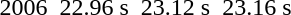<table>
<tr>
<td>2006</td>
<td></td>
<td>22.96 s</td>
<td></td>
<td>23.12 s</td>
<td></td>
<td>23.16 s</td>
</tr>
</table>
